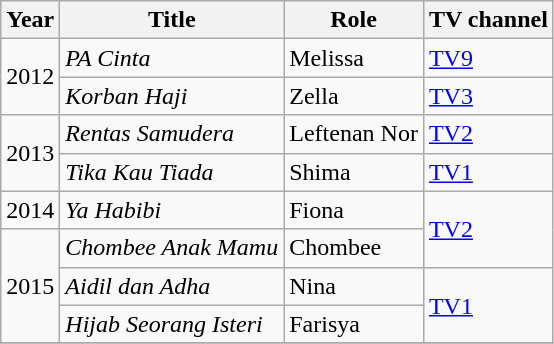<table class="wikitable">
<tr>
<th>Year</th>
<th>Title</th>
<th>Role</th>
<th>TV channel</th>
</tr>
<tr>
<td rowspan="2">2012</td>
<td><em>PA Cinta</em></td>
<td>Melissa</td>
<td><a href='#'>TV9</a></td>
</tr>
<tr>
<td><em>Korban Haji</em></td>
<td>Zella</td>
<td><a href='#'>TV3</a></td>
</tr>
<tr>
<td rowspan="2">2013</td>
<td><em>Rentas Samudera</em></td>
<td>Leftenan Nor</td>
<td><a href='#'>TV2</a></td>
</tr>
<tr>
<td><em>Tika Kau Tiada</em></td>
<td>Shima</td>
<td><a href='#'>TV1</a></td>
</tr>
<tr>
<td>2014</td>
<td><em>Ya Habibi</em></td>
<td>Fiona</td>
<td rowspan="2"><a href='#'>TV2</a></td>
</tr>
<tr>
<td rowspan="3">2015</td>
<td><em>Chombee Anak Mamu</em></td>
<td>Chombee</td>
</tr>
<tr>
<td><em>Aidil dan Adha</em></td>
<td>Nina</td>
<td rowspan="2"><a href='#'>TV1</a></td>
</tr>
<tr>
<td><em>Hijab Seorang Isteri</em></td>
<td>Farisya</td>
</tr>
<tr>
</tr>
</table>
